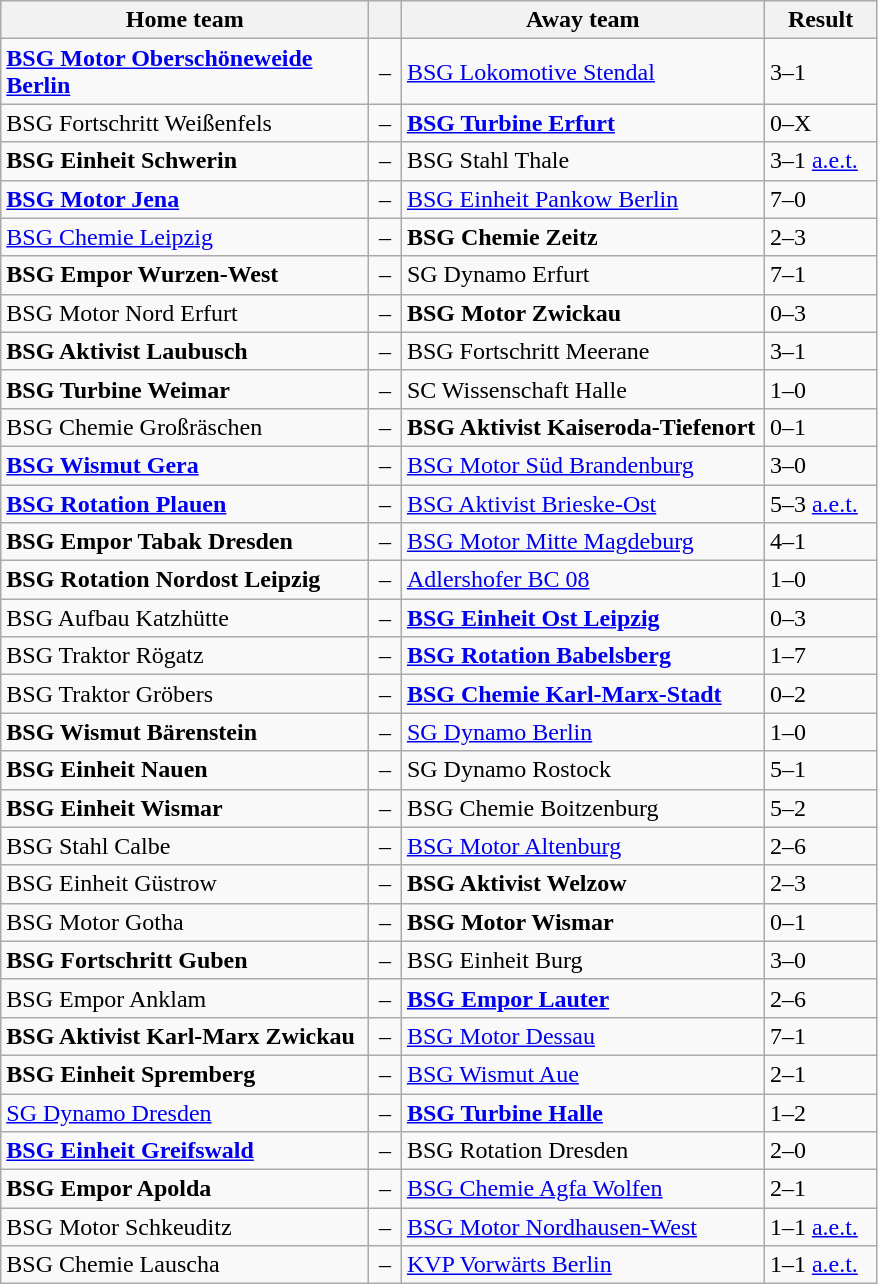<table class="wikitable" style="width:585px;" border="1">
<tr>
<th style="width:250px;" align="left">Home team</th>
<th style="width:15px;"></th>
<th style="width:250px;" align="left">Away team</th>
<th style="width:70px;" align="center;">Result</th>
</tr>
<tr>
<td><strong><a href='#'>BSG Motor Oberschöneweide Berlin</a></strong></td>
<td align="center">–</td>
<td><a href='#'>BSG Lokomotive Stendal</a></td>
<td>3–1</td>
</tr>
<tr>
<td>BSG Fortschritt Weißenfels</td>
<td align="center">–</td>
<td><strong><a href='#'>BSG Turbine Erfurt</a></strong></td>
<td>0–X </td>
</tr>
<tr>
<td><strong>BSG Einheit Schwerin</strong></td>
<td align="center">–</td>
<td>BSG Stahl Thale</td>
<td>3–1 <a href='#'>a.e.t.</a> </td>
</tr>
<tr>
<td><strong><a href='#'>BSG Motor Jena</a></strong></td>
<td align="center">–</td>
<td><a href='#'>BSG Einheit Pankow Berlin</a></td>
<td>7–0</td>
</tr>
<tr>
<td><a href='#'>BSG Chemie Leipzig</a></td>
<td align="center">–</td>
<td><strong>BSG Chemie Zeitz</strong></td>
<td>2–3</td>
</tr>
<tr>
<td><strong>BSG Empor Wurzen-West</strong></td>
<td align="center">–</td>
<td>SG Dynamo Erfurt</td>
<td>7–1</td>
</tr>
<tr>
<td>BSG Motor Nord Erfurt</td>
<td align="center">–</td>
<td><strong>BSG Motor Zwickau</strong></td>
<td>0–3</td>
</tr>
<tr>
<td><strong>BSG Aktivist Laubusch</strong></td>
<td align="center">–</td>
<td>BSG Fortschritt Meerane</td>
<td>3–1</td>
</tr>
<tr>
<td><strong>BSG Turbine Weimar</strong></td>
<td align="center">–</td>
<td>SC Wissenschaft Halle</td>
<td>1–0</td>
</tr>
<tr>
<td>BSG Chemie Großräschen</td>
<td align="center">–</td>
<td><strong>BSG Aktivist Kaiseroda-Tiefenort</strong></td>
<td>0–1</td>
</tr>
<tr>
<td><strong><a href='#'>BSG Wismut Gera</a></strong></td>
<td align="center">–</td>
<td><a href='#'>BSG Motor Süd Brandenburg</a></td>
<td>3–0</td>
</tr>
<tr>
<td><strong><a href='#'>BSG Rotation Plauen</a></strong></td>
<td align="center">–</td>
<td><a href='#'>BSG Aktivist Brieske-Ost</a></td>
<td>5–3 <a href='#'>a.e.t.</a></td>
</tr>
<tr>
<td><strong>BSG Empor Tabak Dresden</strong></td>
<td align="center">–</td>
<td><a href='#'>BSG Motor Mitte Magdeburg</a></td>
<td>4–1</td>
</tr>
<tr>
<td><strong>BSG Rotation Nordost Leipzig</strong></td>
<td align="center">–</td>
<td><a href='#'>Adlershofer BC 08</a></td>
<td>1–0</td>
</tr>
<tr>
<td>BSG Aufbau Katzhütte</td>
<td align="center">–</td>
<td><strong><a href='#'>BSG Einheit Ost Leipzig</a></strong></td>
<td>0–3</td>
</tr>
<tr>
<td>BSG Traktor Rögatz</td>
<td align="center">–</td>
<td><strong><a href='#'>BSG Rotation Babelsberg</a></strong></td>
<td>1–7</td>
</tr>
<tr>
<td>BSG Traktor Gröbers</td>
<td align="center">–</td>
<td><strong><a href='#'>BSG Chemie Karl-Marx-Stadt</a></strong></td>
<td>0–2</td>
</tr>
<tr>
<td><strong>BSG Wismut Bärenstein</strong></td>
<td align="center">–</td>
<td><a href='#'>SG Dynamo Berlin</a></td>
<td>1–0</td>
</tr>
<tr>
<td><strong>BSG Einheit Nauen</strong></td>
<td align="center">–</td>
<td>SG Dynamo Rostock</td>
<td>5–1</td>
</tr>
<tr>
<td><strong>BSG Einheit Wismar</strong></td>
<td align="center">–</td>
<td>BSG Chemie Boitzenburg</td>
<td>5–2</td>
</tr>
<tr>
<td>BSG Stahl Calbe</td>
<td align="center">–</td>
<td><a href='#'>BSG Motor Altenburg</a></td>
<td>2–6</td>
</tr>
<tr>
<td>BSG Einheit Güstrow</td>
<td align="center">–</td>
<td><strong>BSG Aktivist Welzow</strong></td>
<td>2–3</td>
</tr>
<tr>
<td>BSG Motor Gotha</td>
<td align="center">–</td>
<td><strong>BSG Motor Wismar</strong></td>
<td>0–1</td>
</tr>
<tr>
<td><strong>BSG Fortschritt Guben</strong></td>
<td align="center">–</td>
<td>BSG Einheit Burg</td>
<td>3–0</td>
</tr>
<tr>
<td>BSG Empor Anklam</td>
<td align="center">–</td>
<td><strong><a href='#'>BSG Empor Lauter</a></strong></td>
<td>2–6</td>
</tr>
<tr>
<td><strong>BSG Aktivist Karl-Marx Zwickau</strong></td>
<td align="center">–</td>
<td><a href='#'>BSG Motor Dessau</a></td>
<td>7–1</td>
</tr>
<tr>
<td><strong>BSG Einheit Spremberg</strong></td>
<td align="center">–</td>
<td><a href='#'>BSG Wismut Aue</a></td>
<td>2–1</td>
</tr>
<tr>
<td><a href='#'>SG Dynamo Dresden</a></td>
<td align="center">–</td>
<td><strong><a href='#'>BSG Turbine Halle</a></strong></td>
<td>1–2</td>
</tr>
<tr>
<td><strong><a href='#'>BSG Einheit Greifswald</a></strong></td>
<td align="center">–</td>
<td>BSG Rotation Dresden</td>
<td>2–0</td>
</tr>
<tr>
<td><strong>BSG Empor Apolda</strong></td>
<td align="center">–</td>
<td><a href='#'>BSG Chemie Agfa Wolfen</a></td>
<td>2–1</td>
</tr>
<tr>
<td>BSG Motor Schkeuditz</td>
<td align="center">–</td>
<td><a href='#'>BSG Motor Nordhausen-West</a></td>
<td>1–1 <a href='#'>a.e.t.</a></td>
</tr>
<tr>
<td>BSG Chemie Lauscha</td>
<td align="center">–</td>
<td><a href='#'>KVP Vorwärts Berlin</a></td>
<td>1–1 <a href='#'>a.e.t.</a></td>
</tr>
</table>
